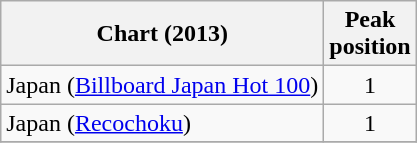<table class="wikitable sortable">
<tr>
<th>Chart (2013)</th>
<th>Peak<br>position</th>
</tr>
<tr>
<td>Japan (<a href='#'>Billboard Japan Hot 100</a>)</td>
<td style="text-align:center;">1</td>
</tr>
<tr>
<td>Japan (<a href='#'>Recochoku</a>)</td>
<td style="text-align:center;">1</td>
</tr>
<tr>
</tr>
</table>
